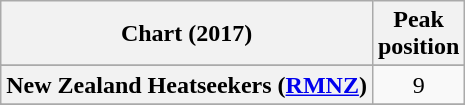<table class="wikitable sortable plainrowheaders" style="text-align:center">
<tr>
<th scope="col">Chart (2017)</th>
<th scope="col">Peak<br> position</th>
</tr>
<tr>
</tr>
<tr>
<th scope="row">New Zealand Heatseekers (<a href='#'>RMNZ</a>)</th>
<td>9</td>
</tr>
<tr>
</tr>
<tr>
</tr>
</table>
